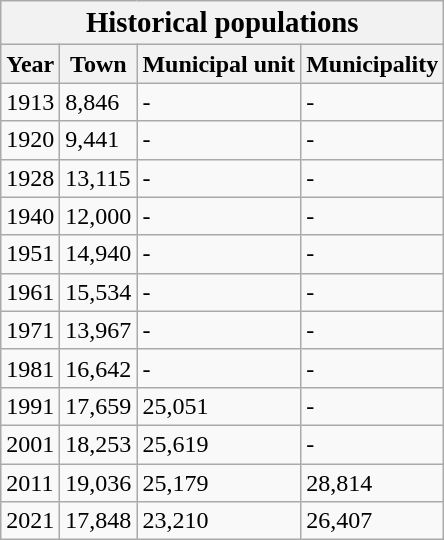<table class=wikitable>
<tr>
<th colspan="4"><big>Historical populations</big></th>
</tr>
<tr>
<th>Year</th>
<th>Town</th>
<th>Municipal unit</th>
<th>Municipality</th>
</tr>
<tr>
<td>1913</td>
<td>8,846</td>
<td>-</td>
<td>-</td>
</tr>
<tr>
<td>1920</td>
<td>9,441</td>
<td>-</td>
<td>-</td>
</tr>
<tr>
<td>1928</td>
<td>13,115</td>
<td>-</td>
<td>-</td>
</tr>
<tr>
<td>1940</td>
<td>12,000</td>
<td>-</td>
<td>-</td>
</tr>
<tr>
<td>1951</td>
<td>14,940</td>
<td>-</td>
<td>-</td>
</tr>
<tr>
<td>1961</td>
<td>15,534</td>
<td>-</td>
<td>-</td>
</tr>
<tr>
<td>1971</td>
<td>13,967</td>
<td>-</td>
<td>-</td>
</tr>
<tr>
<td>1981</td>
<td>16,642</td>
<td>-</td>
<td>-</td>
</tr>
<tr>
<td>1991</td>
<td>17,659</td>
<td>25,051</td>
<td>-</td>
</tr>
<tr>
<td>2001</td>
<td>18,253</td>
<td>25,619</td>
<td>-</td>
</tr>
<tr>
<td>2011</td>
<td>19,036</td>
<td>25,179</td>
<td>28,814</td>
</tr>
<tr>
<td>2021</td>
<td>17,848</td>
<td>23,210</td>
<td>26,407</td>
</tr>
</table>
